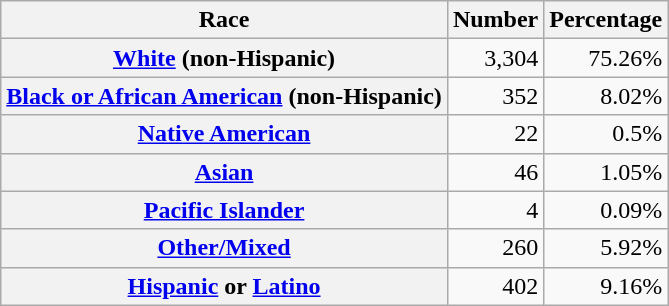<table class="wikitable" style="text-align:right">
<tr>
<th scope="col">Race</th>
<th scope="col">Number</th>
<th scope="col">Percentage</th>
</tr>
<tr>
<th scope="row"><a href='#'>White</a> (non-Hispanic)</th>
<td>3,304</td>
<td>75.26%</td>
</tr>
<tr>
<th scope="row"><a href='#'>Black or African American</a> (non-Hispanic)</th>
<td>352</td>
<td>8.02%</td>
</tr>
<tr>
<th scope="row"><a href='#'>Native American</a></th>
<td>22</td>
<td>0.5%</td>
</tr>
<tr>
<th scope="row"><a href='#'>Asian</a></th>
<td>46</td>
<td>1.05%</td>
</tr>
<tr>
<th scope="row"><a href='#'>Pacific Islander</a></th>
<td>4</td>
<td>0.09%</td>
</tr>
<tr>
<th scope="row"><a href='#'>Other/Mixed</a></th>
<td>260</td>
<td>5.92%</td>
</tr>
<tr>
<th scope="row"><a href='#'>Hispanic</a> or <a href='#'>Latino</a></th>
<td>402</td>
<td>9.16%</td>
</tr>
</table>
